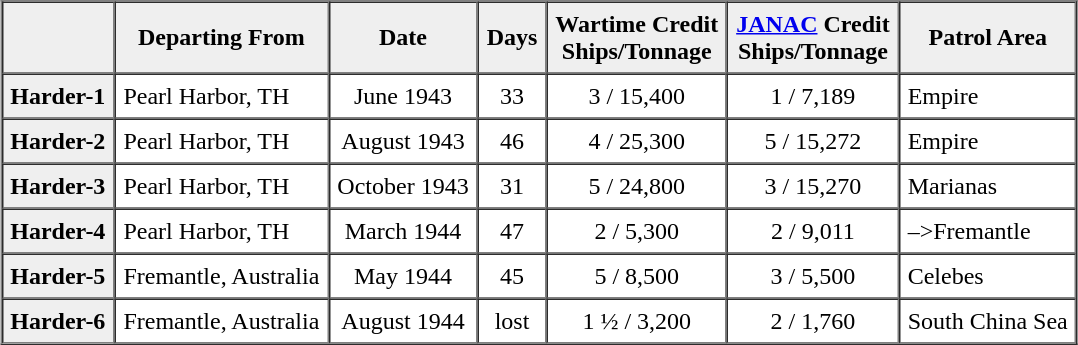<table border="1" cellpadding="5" cellspacing="0" align="center">
<tr>
<th scope="col" style="background:#efefef;"> </th>
<th scope="col" style="background:#efefef;">Departing From</th>
<th scope="col" style="background:#efefef;">Date</th>
<th scope="col" style="background:#efefef;">Days</th>
<th scope="col" style="background:#efefef;">Wartime Credit<br>Ships/Tonnage</th>
<th scope="col" style="background:#efefef;"><a href='#'>JANAC</a> Credit<br>Ships/Tonnage</th>
<th scope="col" style="background:#efefef;">Patrol Area</th>
</tr>
<tr>
<th scope="row" style="background:#efefef;">Harder-1</th>
<td align=left>Pearl Harbor, TH</td>
<td align=center>June 1943</td>
<td align=center>33</td>
<td align=center>3 / 15,400</td>
<td align=center>1 / 7,189</td>
<td align=left>Empire</td>
</tr>
<tr>
<th scope="row" style="background:#efefef;">Harder-2</th>
<td align=left>Pearl Harbor, TH</td>
<td align=center>August 1943</td>
<td align=center>46</td>
<td align=center>4 / 25,300</td>
<td align=center>5 / 15,272</td>
<td align=left>Empire</td>
</tr>
<tr>
<th scope="row" style="background:#efefef;">Harder-3</th>
<td align=left>Pearl Harbor, TH</td>
<td align=center>October 1943</td>
<td align=center>31</td>
<td align=center>5 / 24,800</td>
<td align=center>3 / 15,270</td>
<td align=left>Marianas</td>
</tr>
<tr>
<th scope="row" style="background:#efefef;">Harder-4</th>
<td align=left>Pearl Harbor, TH</td>
<td align=center>March 1944</td>
<td align=center>47</td>
<td align=center>2 / 5,300</td>
<td align=center>2 / 9,011</td>
<td align=left>–>Fremantle</td>
</tr>
<tr>
<th scope="row" style="background:#efefef;">Harder-5</th>
<td align=left>Fremantle, Australia</td>
<td align=center>May 1944</td>
<td align=center>45</td>
<td align=center>5 / 8,500</td>
<td align=center>3 / 5,500</td>
<td align=left>Celebes</td>
</tr>
<tr>
<th scope="row" style="background:#efefef;">Harder-6</th>
<td align=left>Fremantle, Australia</td>
<td align=center>August 1944</td>
<td align=center>lost</td>
<td align=center>1 ½ / 3,200</td>
<td align=center>2 / 1,760</td>
<td align=left>South China Sea</td>
</tr>
</table>
